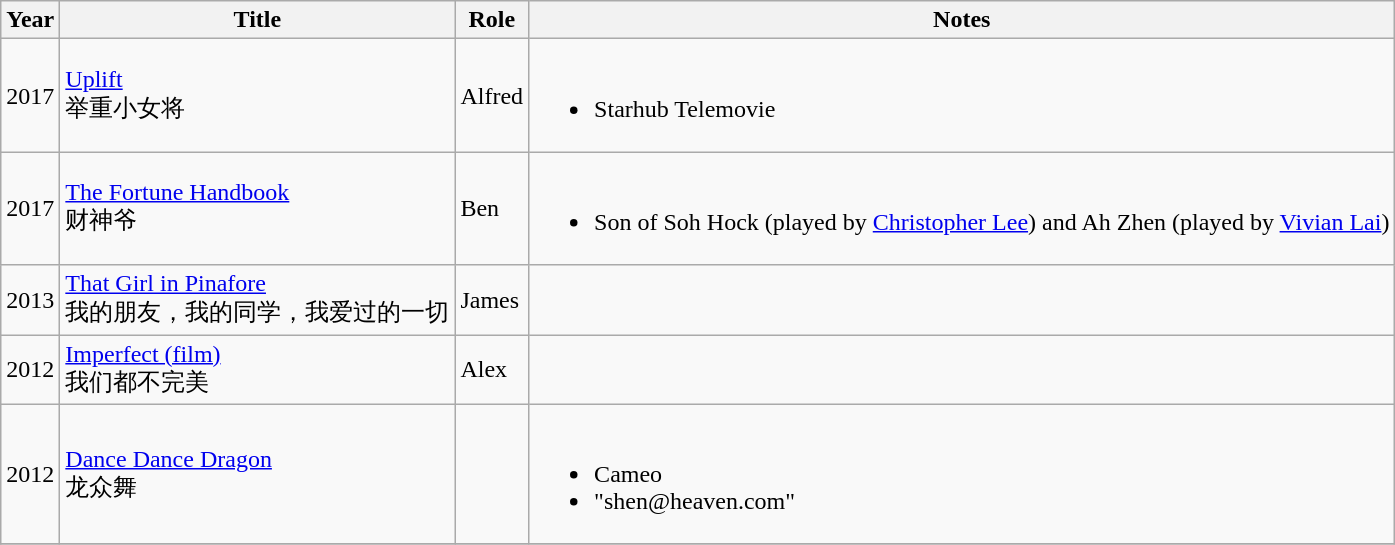<table class="wikitable">
<tr>
<th>Year</th>
<th>Title</th>
<th>Role</th>
<th>Notes</th>
</tr>
<tr>
<td>2017</td>
<td><a href='#'>Uplift</a><br>举重小女将</td>
<td>Alfred</td>
<td><br><ul><li>Starhub Telemovie</li></ul></td>
</tr>
<tr>
<td>2017</td>
<td><a href='#'>The Fortune Handbook</a><br>财神爷</td>
<td>Ben</td>
<td><br><ul><li>Son of Soh Hock (played by <a href='#'>Christopher Lee</a>) and Ah Zhen (played by <a href='#'>Vivian Lai</a>)</li></ul></td>
</tr>
<tr>
<td>2013</td>
<td><a href='#'>That Girl in Pinafore</a><br>我的朋友，我的同学，我爱过的一切</td>
<td>James</td>
<td></td>
</tr>
<tr>
<td>2012</td>
<td><a href='#'>Imperfect (film)</a><br>我们都不完美</td>
<td>Alex</td>
<td></td>
</tr>
<tr>
<td>2012</td>
<td><a href='#'>Dance Dance Dragon</a><br>龙众舞</td>
<td></td>
<td><br><ul><li>Cameo</li><li>"shen@heaven.com"</li></ul></td>
</tr>
<tr>
</tr>
</table>
